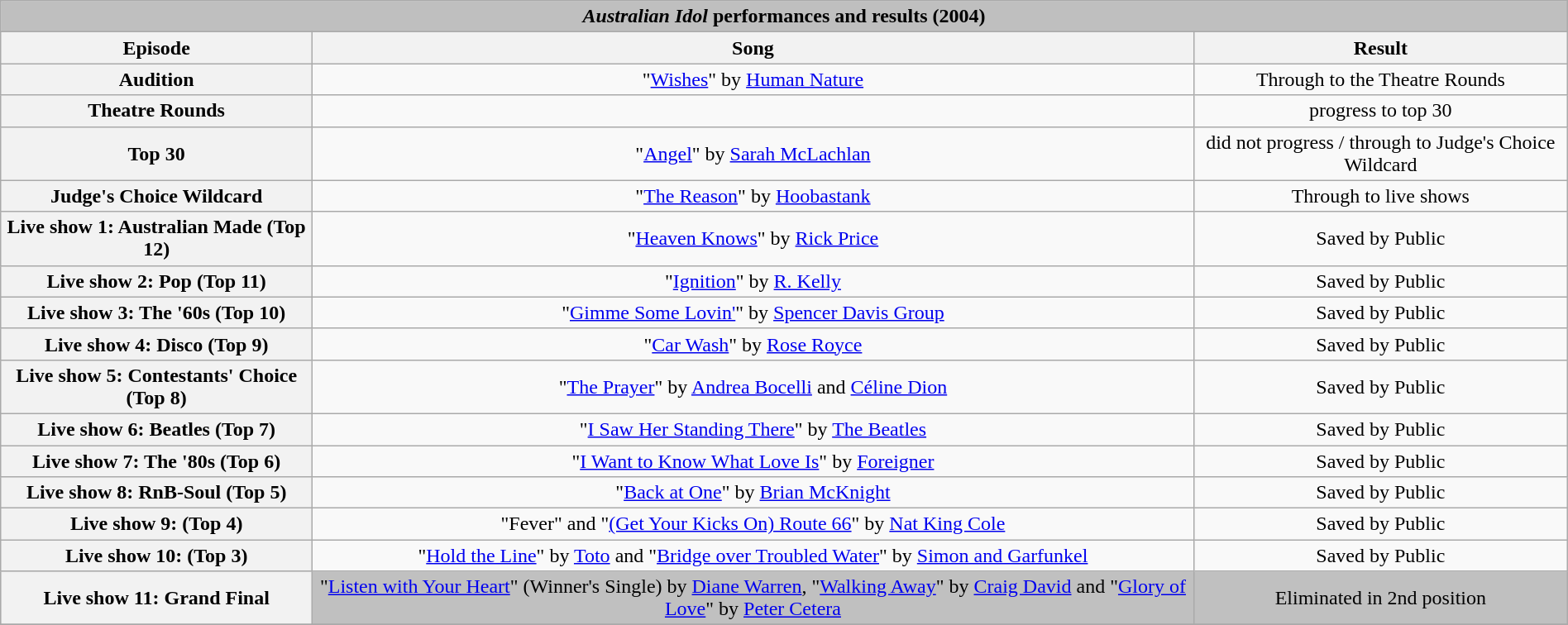<table class="wikitable collapsible collapsed" style="width:100%; margin:1em auto 1em auto; text-align:center;">
<tr>
<th colspan="4" style="background:#BFBFBF;"><em>Australian Idol</em> performances and results (2004)</th>
</tr>
<tr>
<th scope="col">Episode</th>
<th scope="col">Song</th>
<th scope="col">Result</th>
</tr>
<tr>
<th>Audition</th>
<td>"<a href='#'>Wishes</a>" by <a href='#'>Human Nature</a></td>
<td>Through to the Theatre Rounds</td>
</tr>
<tr>
<th>Theatre Rounds</th>
<td></td>
<td>progress to top 30</td>
</tr>
<tr>
<th>Top 30</th>
<td>"<a href='#'>Angel</a>" by <a href='#'>Sarah McLachlan</a></td>
<td>did not progress / through to Judge's Choice Wildcard</td>
</tr>
<tr>
<th>Judge's Choice Wildcard</th>
<td>"<a href='#'>The Reason</a>" by <a href='#'>Hoobastank</a></td>
<td>Through to live shows</td>
</tr>
<tr>
<th>Live show 1: Australian Made (Top 12)</th>
<td>"<a href='#'>Heaven Knows</a>" by <a href='#'>Rick Price</a></td>
<td>Saved by Public</td>
</tr>
<tr>
<th>Live show 2: Pop (Top 11)</th>
<td>"<a href='#'>Ignition</a>" by <a href='#'>R. Kelly</a></td>
<td>Saved by Public</td>
</tr>
<tr>
<th>Live show 3: The '60s (Top 10)</th>
<td>"<a href='#'>Gimme Some Lovin'</a>" by <a href='#'>Spencer Davis Group</a></td>
<td>Saved by Public</td>
</tr>
<tr>
<th>Live show 4: Disco (Top 9)</th>
<td>"<a href='#'>Car Wash</a>" by <a href='#'>Rose Royce</a></td>
<td>Saved by Public</td>
</tr>
<tr>
<th>Live show 5: Contestants' Choice (Top 8)</th>
<td>"<a href='#'>The Prayer</a>" by <a href='#'>Andrea Bocelli</a> and <a href='#'>Céline Dion</a></td>
<td>Saved by Public</td>
</tr>
<tr>
<th>Live show 6: Beatles (Top 7)</th>
<td>"<a href='#'>I Saw Her Standing There</a>" by <a href='#'>The Beatles</a></td>
<td>Saved by Public</td>
</tr>
<tr>
<th>Live show 7: The '80s (Top 6)</th>
<td>"<a href='#'>I Want to Know What Love Is</a>" by <a href='#'>Foreigner</a></td>
<td>Saved by Public</td>
</tr>
<tr>
<th>Live show 8: RnB-Soul (Top 5)</th>
<td>"<a href='#'>Back at One</a>" by <a href='#'>Brian McKnight</a></td>
<td>Saved by Public</td>
</tr>
<tr>
<th>Live show 9: (Top 4)</th>
<td>"Fever" and "<a href='#'>(Get Your Kicks On) Route 66</a>" by <a href='#'>Nat King Cole</a></td>
<td>Saved by Public</td>
</tr>
<tr>
<th>Live show 10: (Top 3)</th>
<td>"<a href='#'>Hold the Line</a>" by <a href='#'>Toto</a> and "<a href='#'>Bridge over Troubled Water</a>" by <a href='#'>Simon and Garfunkel</a></td>
<td>Saved by Public</td>
</tr>
<tr bgcolor="silver">
<th>Live show 11: Grand Final</th>
<td>"<a href='#'>Listen with Your Heart</a>" (Winner's Single) by <a href='#'>Diane Warren</a>, "<a href='#'>Walking Away</a>" by <a href='#'>Craig David</a> and "<a href='#'>Glory of Love</a>" by <a href='#'>Peter Cetera</a></td>
<td>Eliminated in 2nd position</td>
</tr>
<tr>
</tr>
</table>
